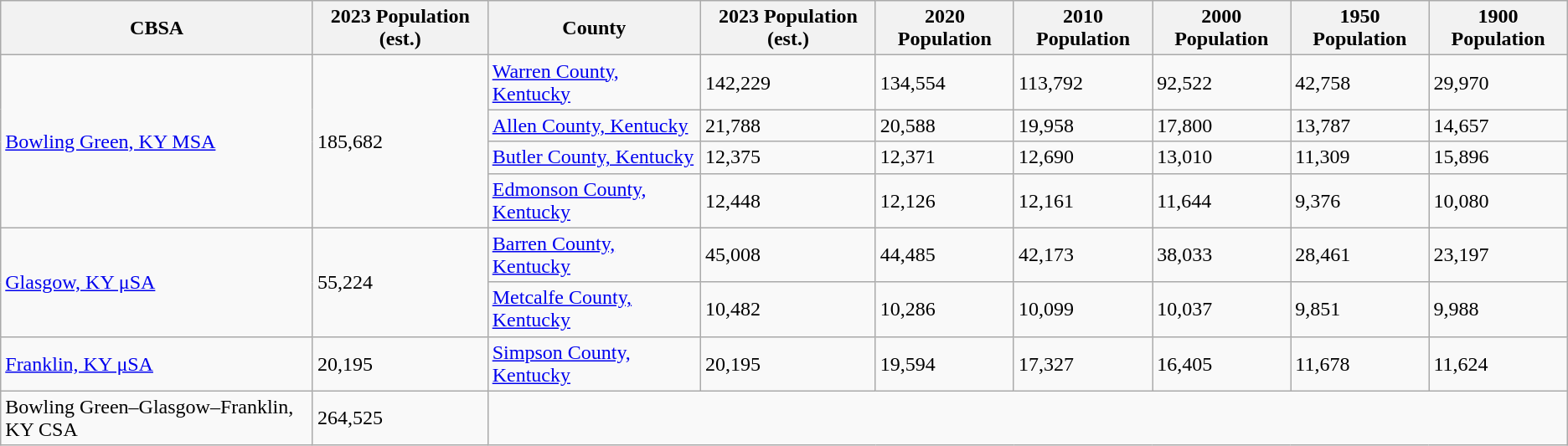<table class="wikitable">
<tr>
<th>CBSA</th>
<th>2023 Population (est.)</th>
<th>County</th>
<th>2023 Population (est.)</th>
<th>2020 Population</th>
<th>2010 Population</th>
<th>2000 Population</th>
<th>1950 Population</th>
<th>1900 Population</th>
</tr>
<tr>
<td rowspan="4"><a href='#'>Bowling Green, KY MSA</a></td>
<td rowspan="4">185,682</td>
<td><a href='#'>Warren County, Kentucky</a></td>
<td>142,229</td>
<td>134,554</td>
<td>113,792</td>
<td>92,522</td>
<td>42,758</td>
<td>29,970</td>
</tr>
<tr>
<td><a href='#'>Allen County, Kentucky</a></td>
<td>21,788</td>
<td>20,588</td>
<td>19,958</td>
<td>17,800</td>
<td>13,787</td>
<td>14,657</td>
</tr>
<tr>
<td><a href='#'>Butler County, Kentucky</a></td>
<td>12,375</td>
<td>12,371</td>
<td>12,690</td>
<td>13,010</td>
<td>11,309</td>
<td>15,896</td>
</tr>
<tr>
<td><a href='#'>Edmonson County, Kentucky</a></td>
<td>12,448</td>
<td>12,126</td>
<td>12,161</td>
<td>11,644</td>
<td>9,376</td>
<td>10,080</td>
</tr>
<tr>
<td rowspan="2"><a href='#'>Glasgow, KY μSA</a></td>
<td rowspan="2">55,224</td>
<td><a href='#'>Barren County, Kentucky</a></td>
<td>45,008</td>
<td>44,485</td>
<td>42,173</td>
<td>38,033</td>
<td>28,461</td>
<td>23,197</td>
</tr>
<tr>
<td><a href='#'>Metcalfe County, Kentucky</a></td>
<td>10,482</td>
<td>10,286</td>
<td>10,099</td>
<td>10,037</td>
<td>9,851</td>
<td>9,988</td>
</tr>
<tr>
<td><a href='#'>Franklin, KY μSA</a></td>
<td>20,195</td>
<td><a href='#'>Simpson County, Kentucky</a></td>
<td>20,195</td>
<td>19,594</td>
<td>17,327</td>
<td>16,405</td>
<td>11,678</td>
<td>11,624</td>
</tr>
<tr>
<td>Bowling Green–Glasgow–Franklin, KY CSA</td>
<td>264,525</td>
<td colspan="7"></td>
</tr>
</table>
